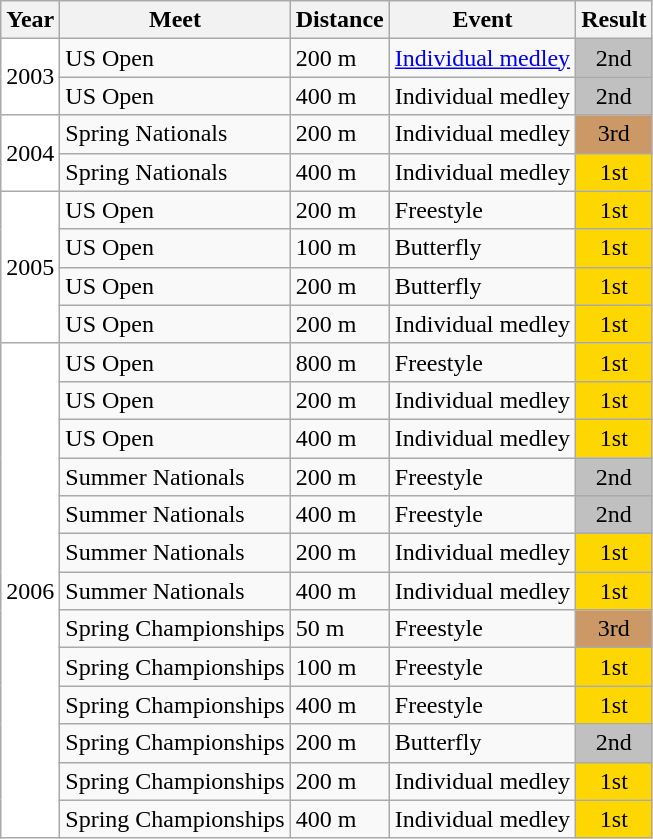<table class=wikitable>
<tr>
<th>Year</th>
<th>Meet</th>
<th>Distance</th>
<th>Event</th>
<th>Result</th>
</tr>
<tr>
<td rowspan="2" bgcolor="ffffff">2003</td>
<td>US Open</td>
<td>200 m</td>
<td><a href='#'>Individual medley</a></td>
<td bgcolor="silver" align="center">2nd</td>
</tr>
<tr>
<td>US Open</td>
<td>400 m</td>
<td>Individual medley</td>
<td bgcolor="silver" align="center">2nd</td>
</tr>
<tr>
<td rowspan="2" bgcolor="ffffff">2004</td>
<td>Spring Nationals</td>
<td>200 m</td>
<td>Individual medley</td>
<td bgcolor="cc9966" align="center">3rd</td>
</tr>
<tr>
<td>Spring Nationals</td>
<td>400 m</td>
<td>Individual medley</td>
<td bgcolor="gold" align="center">1st</td>
</tr>
<tr>
<td rowspan="4" bgcolor="ffffff">2005</td>
<td>US Open</td>
<td>200 m</td>
<td>Freestyle</td>
<td bgcolor="gold" align="center">1st</td>
</tr>
<tr>
<td>US Open</td>
<td>100 m</td>
<td>Butterfly</td>
<td bgcolor="gold" align="center">1st</td>
</tr>
<tr>
<td>US Open</td>
<td>200 m</td>
<td>Butterfly</td>
<td bgcolor="gold" align="center">1st</td>
</tr>
<tr>
<td>US Open</td>
<td>200 m</td>
<td>Individual medley</td>
<td bgcolor="gold" align="center">1st</td>
</tr>
<tr>
<td rowspan="13" bgcolor="ffffff">2006</td>
<td>US Open</td>
<td>800 m</td>
<td>Freestyle</td>
<td bgcolor="gold" align="center">1st</td>
</tr>
<tr>
<td>US Open</td>
<td>200 m</td>
<td>Individual medley</td>
<td bgcolor="gold" align="center">1st</td>
</tr>
<tr>
<td>US Open</td>
<td>400 m</td>
<td>Individual medley</td>
<td bgcolor="gold" align="center">1st</td>
</tr>
<tr>
<td>Summer Nationals</td>
<td>200 m</td>
<td>Freestyle</td>
<td bgcolor="silver" align="center">2nd</td>
</tr>
<tr>
<td>Summer Nationals</td>
<td>400 m</td>
<td>Freestyle</td>
<td bgcolor="silver" align="center">2nd</td>
</tr>
<tr>
<td>Summer Nationals</td>
<td>200 m</td>
<td>Individual medley</td>
<td bgcolor="gold" align="center">1st</td>
</tr>
<tr>
<td>Summer Nationals</td>
<td>400 m</td>
<td>Individual medley</td>
<td bgcolor="gold" align="center">1st</td>
</tr>
<tr>
<td>Spring Championships</td>
<td>50 m</td>
<td>Freestyle</td>
<td bgcolor="cc9966" align="center">3rd</td>
</tr>
<tr>
<td>Spring Championships</td>
<td>100 m</td>
<td>Freestyle</td>
<td bgcolor="gold" align="center">1st</td>
</tr>
<tr>
<td>Spring Championships</td>
<td>400 m</td>
<td>Freestyle</td>
<td bgcolor="gold" align="center">1st</td>
</tr>
<tr>
<td>Spring Championships</td>
<td>200 m</td>
<td>Butterfly</td>
<td bgcolor="silver" align="center">2nd</td>
</tr>
<tr>
<td>Spring Championships</td>
<td>200 m</td>
<td>Individual medley</td>
<td bgcolor="gold" align="center">1st</td>
</tr>
<tr>
<td>Spring Championships</td>
<td>400 m</td>
<td>Individual medley</td>
<td bgcolor="gold" align="center">1st</td>
</tr>
</table>
